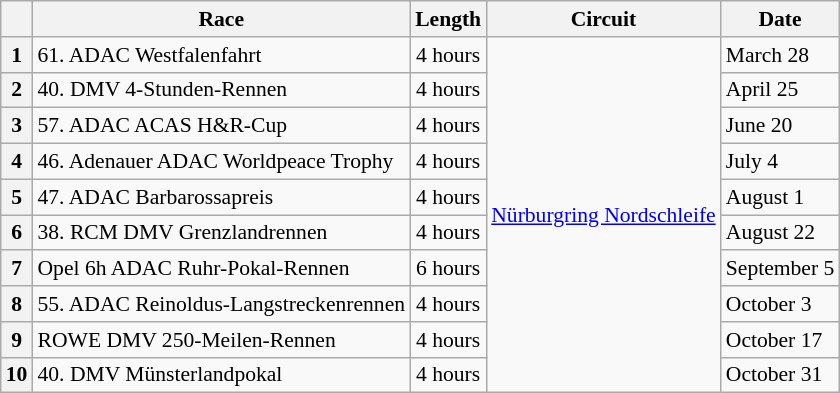<table class="wikitable" style="font-size: 90%;">
<tr>
<th></th>
<th>Race</th>
<th>Length</th>
<th>Circuit</th>
<th>Date</th>
</tr>
<tr>
<th>1</th>
<td>61. ADAC Westfalenfahrt</td>
<td align=center>4 hours</td>
<td rowspan=10> <a href='#'>Nürburgring Nordschleife</a></td>
<td>March 28</td>
</tr>
<tr>
<th>2</th>
<td>40. DMV 4-Stunden-Rennen</td>
<td align=center>4 hours</td>
<td>April 25</td>
</tr>
<tr>
<th>3</th>
<td>57. ADAC ACAS H&R-Cup</td>
<td align=center>4 hours</td>
<td>June 20</td>
</tr>
<tr>
<th>4</th>
<td>46. Adenauer ADAC Worldpeace Trophy</td>
<td align=center>4 hours</td>
<td>July 4</td>
</tr>
<tr>
<th>5</th>
<td>47. ADAC Barbarossapreis</td>
<td align=center>4 hours</td>
<td>August 1</td>
</tr>
<tr>
<th>6</th>
<td>38. RCM DMV Grenzlandrennen</td>
<td align=center>4 hours</td>
<td>August 22</td>
</tr>
<tr>
<th>7</th>
<td>Opel 6h ADAC Ruhr-Pokal-Rennen</td>
<td align=center>6 hours</td>
<td>September 5</td>
</tr>
<tr>
<th>8</th>
<td>55. ADAC Reinoldus-Langstreckenrennen</td>
<td align=center>4 hours</td>
<td>October 3</td>
</tr>
<tr>
<th>9</th>
<td>ROWE DMV 250-Meilen-Rennen</td>
<td align=center>4 hours</td>
<td>October 17</td>
</tr>
<tr>
<th>10</th>
<td>40. DMV Münsterlandpokal</td>
<td align=center>4 hours</td>
<td>October 31</td>
</tr>
</table>
